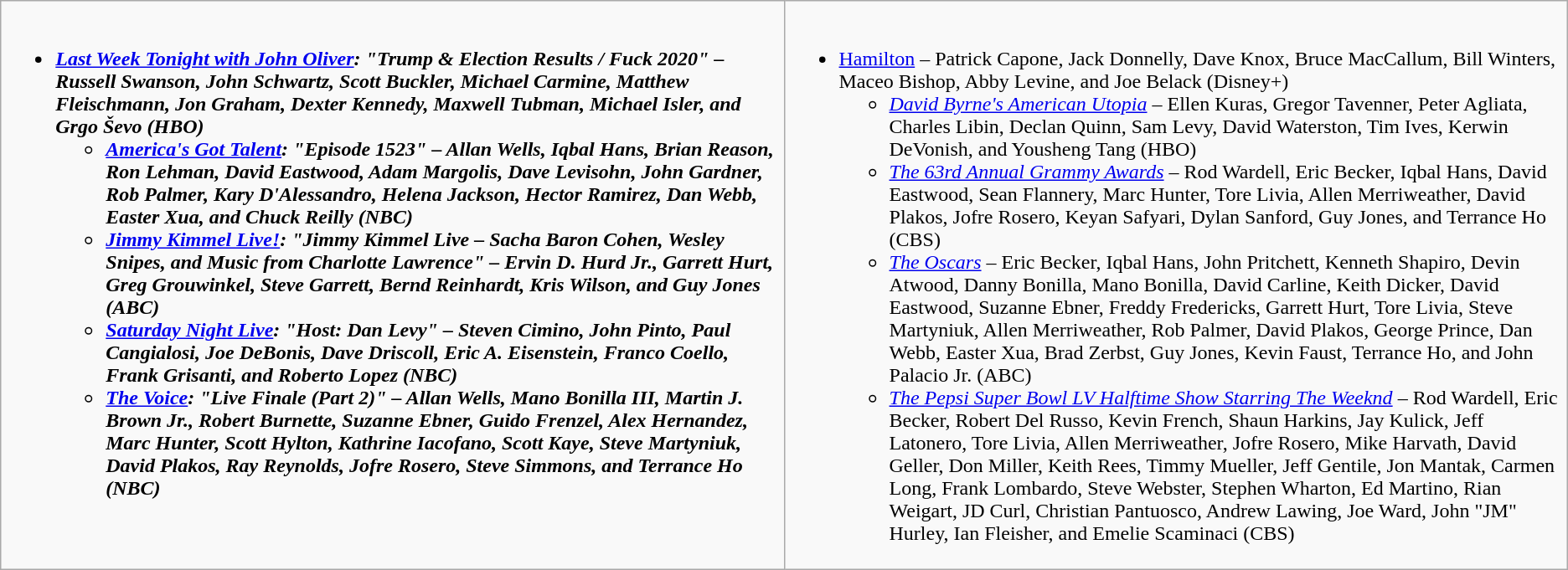<table class="wikitable">
<tr>
<td style="vertical-align:top;" width="50%"><br><ul><li><strong><em><a href='#'>Last Week Tonight with John Oliver</a><em>: "Trump & Election Results / Fuck 2020" – Russell Swanson, John Schwartz, Scott Buckler, Michael Carmine, Matthew Fleischmann, Jon Graham, Dexter Kennedy, Maxwell Tubman, Michael Isler, and Grgo Ševo (HBO)<strong><ul><li></em><a href='#'>America's Got Talent</a><em>: "Episode 1523" – Allan Wells, Iqbal Hans, Brian Reason, Ron Lehman, David Eastwood, Adam Margolis, Dave Levisohn, John Gardner, Rob Palmer, Kary D'Alessandro, Helena Jackson, Hector Ramirez, Dan Webb, Easter Xua, and Chuck Reilly (NBC)</li><li></em><a href='#'>Jimmy Kimmel Live!</a><em>: "Jimmy Kimmel Live – Sacha Baron Cohen, Wesley Snipes, and Music from Charlotte Lawrence" – Ervin D. Hurd Jr., Garrett Hurt, Greg Grouwinkel, Steve Garrett, Bernd Reinhardt, Kris Wilson, and Guy Jones (ABC)</li><li></em><a href='#'>Saturday Night Live</a><em>: "Host: Dan Levy" – Steven Cimino, John Pinto, Paul Cangialosi, Joe DeBonis, Dave Driscoll, Eric A. Eisenstein, Franco Coello, Frank Grisanti, and Roberto Lopez (NBC)</li><li></em><a href='#'>The Voice</a><em>: "Live Finale (Part 2)" – Allan Wells, Mano Bonilla III, Martin J. Brown Jr., Robert Burnette, Suzanne Ebner, Guido Frenzel, Alex Hernandez, Marc Hunter, Scott Hylton, Kathrine Iacofano, Scott Kaye, Steve Martyniuk, David Plakos, Ray Reynolds, Jofre Rosero, Steve Simmons, and Terrance Ho (NBC)</li></ul></li></ul></td>
<td style="vertical-align:top;" width="50%"><br><ul><li></em></strong><a href='#'>Hamilton</a></em> – Patrick Capone, Jack Donnelly, Dave Knox, Bruce MacCallum, Bill Winters, Maceo Bishop, Abby Levine, and Joe Belack (Disney+)</strong><ul><li><em><a href='#'>David Byrne's American Utopia</a></em> – Ellen Kuras, Gregor Tavenner, Peter Agliata, Charles Libin, Declan Quinn, Sam Levy, David Waterston, Tim Ives, Kerwin DeVonish, and Yousheng Tang (HBO)</li><li><em><a href='#'>The 63rd Annual Grammy Awards</a></em> – Rod Wardell, Eric Becker, Iqbal Hans, David Eastwood, Sean Flannery, Marc Hunter, Tore Livia, Allen Merriweather, David Plakos, Jofre Rosero, Keyan Safyari, Dylan Sanford, Guy Jones, and Terrance Ho (CBS)</li><li><em><a href='#'>The Oscars</a></em> – Eric Becker, Iqbal Hans, John Pritchett, Kenneth Shapiro, Devin Atwood, Danny Bonilla, Mano Bonilla, David Carline, Keith Dicker, David Eastwood, Suzanne Ebner, Freddy Fredericks, Garrett Hurt, Tore Livia, Steve Martyniuk, Allen Merriweather, Rob Palmer, David Plakos, George Prince, Dan Webb, Easter Xua, Brad Zerbst, Guy Jones, Kevin Faust, Terrance Ho, and John Palacio Jr. (ABC)</li><li><em><a href='#'>The Pepsi Super Bowl LV Halftime Show Starring The Weeknd</a></em> – Rod Wardell, Eric Becker, Robert Del Russo, Kevin French, Shaun Harkins, Jay Kulick, Jeff Latonero, Tore Livia, Allen Merriweather, Jofre Rosero, Mike Harvath, David Geller, Don Miller, Keith Rees, Timmy Mueller, Jeff Gentile, Jon Mantak, Carmen Long, Frank Lombardo, Steve Webster, Stephen Wharton, Ed Martino, Rian Weigart, JD Curl, Christian Pantuosco, Andrew Lawing, Joe Ward, John "JM" Hurley, Ian Fleisher, and Emelie Scaminaci (CBS)</li></ul></li></ul></td>
</tr>
</table>
